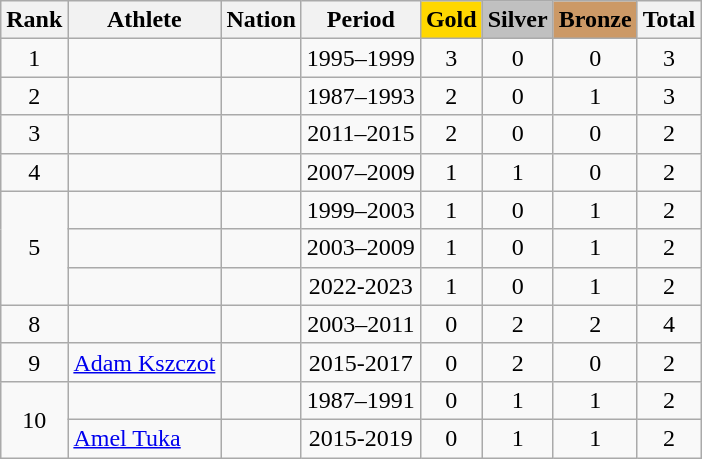<table class="wikitable sortable" style="text-align:center">
<tr>
<th>Rank</th>
<th>Athlete</th>
<th>Nation</th>
<th>Period</th>
<th style="background-color:gold">Gold</th>
<th style="background-color:silver">Silver</th>
<th style="background-color:#cc9966">Bronze</th>
<th>Total</th>
</tr>
<tr>
<td>1</td>
<td align=left></td>
<td align=left></td>
<td>1995–1999</td>
<td>3</td>
<td>0</td>
<td>0</td>
<td>3</td>
</tr>
<tr>
<td>2</td>
<td align=left></td>
<td align=left></td>
<td>1987–1993</td>
<td>2</td>
<td>0</td>
<td>1</td>
<td>3</td>
</tr>
<tr>
<td>3</td>
<td align=left></td>
<td align=left></td>
<td>2011–2015</td>
<td>2</td>
<td>0</td>
<td>0</td>
<td>2</td>
</tr>
<tr>
<td>4</td>
<td align=left></td>
<td align=left></td>
<td>2007–2009</td>
<td>1</td>
<td>1</td>
<td>0</td>
<td>2</td>
</tr>
<tr>
<td rowspan="3">5</td>
<td align="left"></td>
<td align=left></td>
<td>1999–2003</td>
<td>1</td>
<td>0</td>
<td>1</td>
<td>2</td>
</tr>
<tr>
<td align="left"></td>
<td align=left></td>
<td>2003–2009</td>
<td>1</td>
<td>0</td>
<td>1</td>
<td>2</td>
</tr>
<tr>
<td></td>
<td align=left></td>
<td>2022-2023</td>
<td>1</td>
<td>0</td>
<td>1</td>
<td>2</td>
</tr>
<tr>
<td>8</td>
<td align="left"></td>
<td align="left"></td>
<td>2003–2011</td>
<td>0</td>
<td>2</td>
<td>2</td>
<td>4</td>
</tr>
<tr>
<td>9</td>
<td align="left"><a href='#'>Adam Kszczot</a></td>
<td align=left></td>
<td>2015-2017</td>
<td>0</td>
<td>2</td>
<td>0</td>
<td>2</td>
</tr>
<tr>
<td rowspan="2">10</td>
<td align="left"></td>
<td align="left"></td>
<td>1987–1991</td>
<td>0</td>
<td>1</td>
<td>1</td>
<td>2</td>
</tr>
<tr>
<td align="left"><a href='#'>Amel Tuka</a></td>
<td align=left></td>
<td>2015-2019</td>
<td>0</td>
<td>1</td>
<td>1</td>
<td>2</td>
</tr>
</table>
